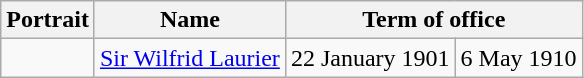<table class="wikitable">
<tr>
<th>Portrait</th>
<th>Name</th>
<th colspan=2>Term of office</th>
</tr>
<tr>
<td></td>
<td><a href='#'>Sir Wilfrid Laurier</a></td>
<td>22 January 1901</td>
<td>6 May 1910</td>
</tr>
</table>
